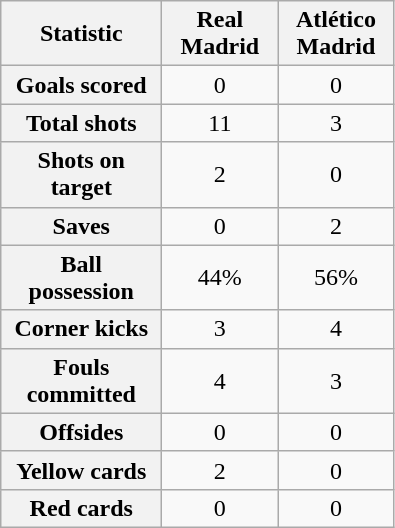<table class="wikitable plainrowheaders" style="text-align:center">
<tr>
<th scope="col" style="width:100px">Statistic</th>
<th scope="col" style="width:70px">Real Madrid</th>
<th scope="col" style="width:70px">Atlético Madrid</th>
</tr>
<tr>
<th scope=row>Goals scored</th>
<td>0</td>
<td>0</td>
</tr>
<tr>
<th scope=row>Total shots</th>
<td>11</td>
<td>3</td>
</tr>
<tr>
<th scope=row>Shots on target</th>
<td>2</td>
<td>0</td>
</tr>
<tr>
<th scope=row>Saves</th>
<td>0</td>
<td>2</td>
</tr>
<tr>
<th scope=row>Ball possession</th>
<td>44%</td>
<td>56%</td>
</tr>
<tr>
<th scope=row>Corner kicks</th>
<td>3</td>
<td>4</td>
</tr>
<tr>
<th scope=row>Fouls committed</th>
<td>4</td>
<td>3</td>
</tr>
<tr>
<th scope=row>Offsides</th>
<td>0</td>
<td>0</td>
</tr>
<tr>
<th scope=row>Yellow cards</th>
<td>2</td>
<td>0</td>
</tr>
<tr>
<th scope=row>Red cards</th>
<td>0</td>
<td>0</td>
</tr>
</table>
